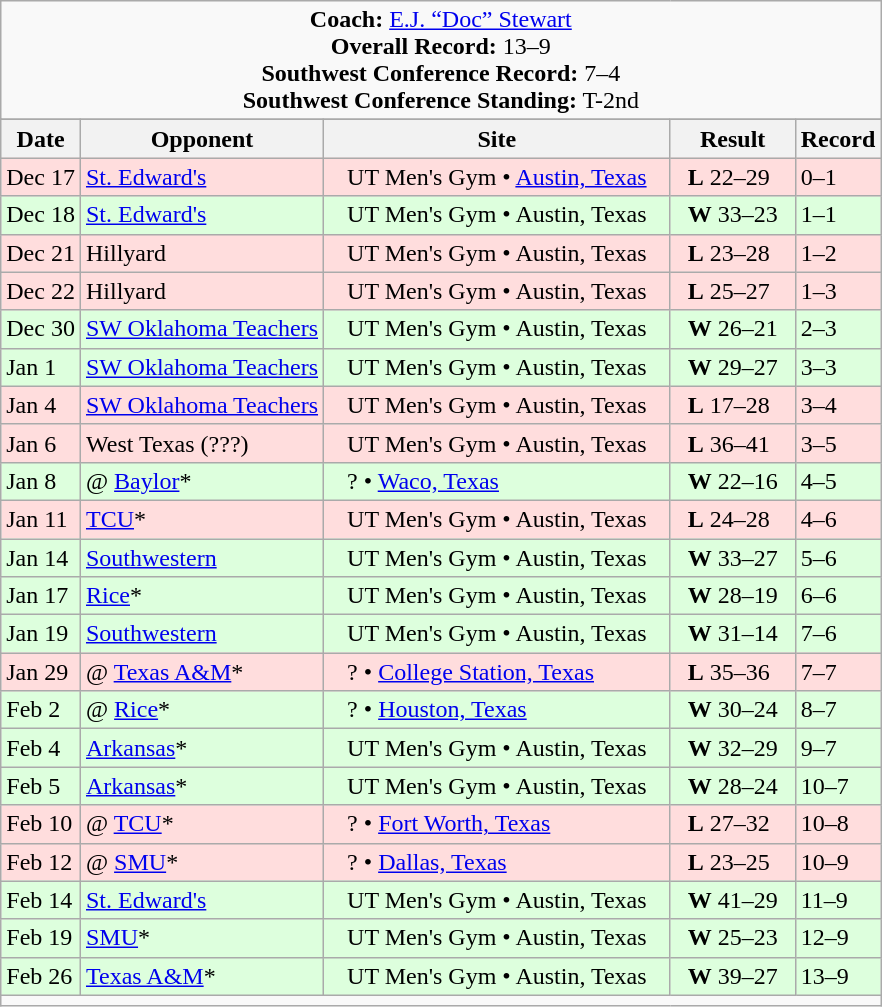<table class="wikitable">
<tr>
<td colspan=8 style="text-align: center;"><strong>Coach:</strong> <a href='#'>E.J. “Doc” Stewart</a><br><strong>Overall Record:</strong> 13–9<br><strong>Southwest Conference Record:</strong> 7–4<br><strong>Southwest Conference Standing:</strong> T-2nd</td>
</tr>
<tr>
</tr>
<tr>
<th>Date</th>
<th>Opponent</th>
<th>Site</th>
<th>Result</th>
<th>Record</th>
</tr>
<tr style="background: #ffdddd;">
<td>Dec 17</td>
<td><a href='#'>St. Edward's</a></td>
<td>   UT Men's Gym • <a href='#'>Austin, Texas</a>   </td>
<td>  <strong>L</strong> 22–29  </td>
<td>0–1</td>
</tr>
<tr style="background: #ddffdd;">
<td>Dec 18</td>
<td><a href='#'>St. Edward's</a></td>
<td>   UT Men's Gym • Austin, Texas   </td>
<td>  <strong>W</strong> 33–23  </td>
<td>1–1</td>
</tr>
<tr style="background: #ffdddd;">
<td>Dec 21</td>
<td>Hillyard</td>
<td>   UT Men's Gym • Austin, Texas   </td>
<td>  <strong>L</strong> 23–28  </td>
<td>1–2</td>
</tr>
<tr style="background: #ffdddd;">
<td>Dec 22</td>
<td>Hillyard</td>
<td>   UT Men's Gym • Austin, Texas   </td>
<td>  <strong>L</strong> 25–27  </td>
<td>1–3</td>
</tr>
<tr style="background: #ddffdd;">
<td>Dec 30</td>
<td><a href='#'>SW Oklahoma Teachers</a></td>
<td>   UT Men's Gym • Austin, Texas   </td>
<td>  <strong>W</strong> 26–21  </td>
<td>2–3</td>
</tr>
<tr style="background: #ddffdd;">
<td>Jan 1</td>
<td><a href='#'>SW Oklahoma Teachers</a></td>
<td>   UT Men's Gym • Austin, Texas   </td>
<td>  <strong>W</strong> 29–27  </td>
<td>3–3</td>
</tr>
<tr style="background: #ffdddd;">
<td>Jan 4</td>
<td><a href='#'>SW Oklahoma Teachers</a></td>
<td>   UT Men's Gym • Austin, Texas   </td>
<td>  <strong>L</strong> 17–28  </td>
<td>3–4</td>
</tr>
<tr style="background: #ffdddd;">
<td>Jan 6</td>
<td>West Texas (???)</td>
<td>   UT Men's Gym • Austin, Texas   </td>
<td>  <strong>L</strong> 36–41  </td>
<td>3–5</td>
</tr>
<tr style="background: #ddffdd;">
<td>Jan 8</td>
<td>@ <a href='#'>Baylor</a>*</td>
<td>   ? • <a href='#'>Waco, Texas</a>   </td>
<td>  <strong>W</strong> 22–16  </td>
<td>4–5</td>
</tr>
<tr style="background: #ffdddd;">
<td>Jan 11</td>
<td><a href='#'>TCU</a>*</td>
<td>   UT Men's Gym • Austin, Texas   </td>
<td>  <strong>L</strong> 24–28  </td>
<td>4–6</td>
</tr>
<tr style="background: #ddffdd;">
<td>Jan 14</td>
<td><a href='#'>Southwestern</a></td>
<td>   UT Men's Gym • Austin, Texas   </td>
<td>  <strong>W</strong> 33–27  </td>
<td>5–6</td>
</tr>
<tr style="background: #ddffdd;">
<td>Jan 17</td>
<td><a href='#'>Rice</a>*</td>
<td>   UT Men's Gym • Austin, Texas   </td>
<td>  <strong>W</strong> 28–19  </td>
<td>6–6</td>
</tr>
<tr style="background: #ddffdd;">
<td>Jan 19</td>
<td><a href='#'>Southwestern</a></td>
<td>   UT Men's Gym • Austin, Texas   </td>
<td>  <strong>W</strong> 31–14  </td>
<td>7–6</td>
</tr>
<tr style="background: #ffdddd;">
<td>Jan 29</td>
<td>@ <a href='#'>Texas A&M</a>*</td>
<td>   ? • <a href='#'>College Station, Texas</a>   </td>
<td>  <strong>L</strong> 35–36  </td>
<td>7–7</td>
</tr>
<tr style="background: #ddffdd;">
<td>Feb 2</td>
<td>@ <a href='#'>Rice</a>*</td>
<td>   ? • <a href='#'>Houston, Texas</a>   </td>
<td>  <strong>W</strong> 30–24  </td>
<td>8–7</td>
</tr>
<tr style="background: #ddffdd;">
<td>Feb 4</td>
<td><a href='#'>Arkansas</a>*</td>
<td>   UT Men's Gym • Austin, Texas   </td>
<td>  <strong>W</strong> 32–29  </td>
<td>9–7</td>
</tr>
<tr style="background: #ddffdd;">
<td>Feb 5</td>
<td><a href='#'>Arkansas</a>*</td>
<td>   UT Men's Gym • Austin, Texas   </td>
<td>  <strong>W</strong> 28–24  </td>
<td>10–7</td>
</tr>
<tr style="background: #ffdddd;">
<td>Feb 10</td>
<td>@ <a href='#'>TCU</a>*</td>
<td>   ? • <a href='#'>Fort Worth, Texas</a>   </td>
<td>  <strong>L</strong> 27–32  </td>
<td>10–8</td>
</tr>
<tr style="background: #ffdddd;">
<td>Feb 12</td>
<td>@ <a href='#'>SMU</a>*</td>
<td>   ? • <a href='#'>Dallas, Texas</a>   </td>
<td>  <strong>L</strong> 23–25  </td>
<td>10–9</td>
</tr>
<tr style="background: #ddffdd;">
<td>Feb 14</td>
<td><a href='#'>St. Edward's</a></td>
<td>   UT Men's Gym • Austin, Texas   </td>
<td>  <strong>W</strong> 41–29  </td>
<td>11–9</td>
</tr>
<tr style="background: #ddffdd;">
<td>Feb 19</td>
<td><a href='#'>SMU</a>*</td>
<td>   UT Men's Gym • Austin, Texas   </td>
<td>  <strong>W</strong> 25–23  </td>
<td>12–9</td>
</tr>
<tr style="background: #ddffdd;">
<td>Feb 26</td>
<td><a href='#'>Texas A&M</a>*</td>
<td>   UT Men's Gym • Austin, Texas   </td>
<td>  <strong>W</strong> 39–27  </td>
<td>13–9</td>
</tr>
<tr>
<td colspan=8></td>
</tr>
</table>
